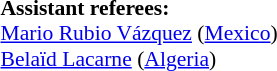<table width=50% style="font-size: 90%">
<tr>
<td><br><strong>Assistant referees:</strong>
<br><a href='#'>Mario Rubio Vázquez</a> (<a href='#'>Mexico</a>)
<br><a href='#'>Belaïd Lacarne</a> (<a href='#'>Algeria</a>)</td>
</tr>
</table>
